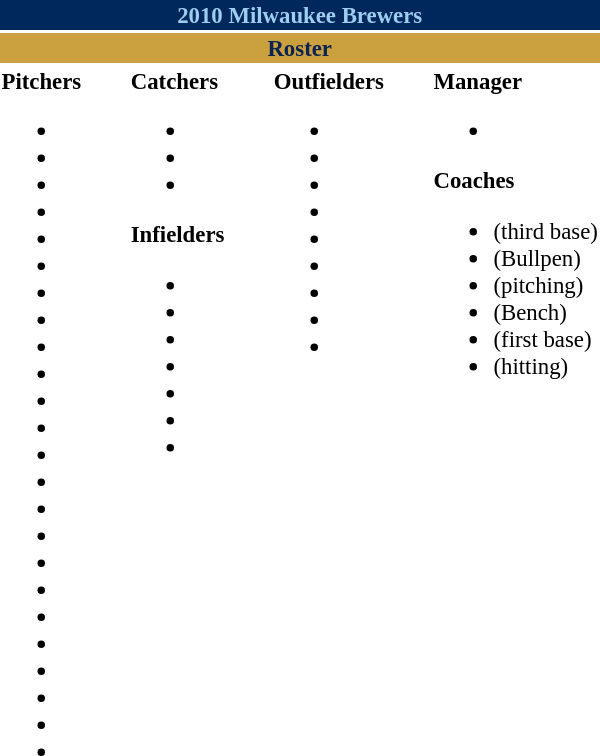<table class="toccolours" style="font-size: 95%;">
<tr>
<th colspan="10" style="background-color: #00285D; color: #9ECEEE; text-align: center;">2010 Milwaukee Brewers</th>
</tr>
<tr>
<td colspan="10" style="background-color: #CBA140; color: #0a2351; text-align: center;"><strong>Roster</strong></td>
</tr>
<tr>
<td valign="top"><strong>Pitchers</strong><br><ul><li></li><li></li><li></li><li></li><li></li><li></li><li></li><li></li><li></li><li></li><li></li><li></li><li></li><li></li><li></li><li></li><li></li><li></li><li></li><li></li><li></li><li></li><li></li><li></li></ul></td>
<td width="25px"></td>
<td valign="top"><strong>Catchers</strong><br><ul><li></li><li></li><li></li></ul><strong>Infielders</strong><ul><li></li><li></li><li></li><li></li><li></li><li></li><li></li></ul></td>
<td width="25px"></td>
<td valign="top"><strong>Outfielders</strong><br><ul><li></li><li></li><li></li><li></li><li></li><li></li><li></li><li></li><li></li></ul></td>
<td width="25px"></td>
<td valign="top"><strong>Manager</strong><br><ul><li></li></ul><strong>Coaches</strong><ul><li>  (third base)</li><li> (Bullpen)</li><li>   (pitching)</li><li> (Bench)</li><li> (first base)</li><li> (hitting)</li></ul></td>
</tr>
<tr>
</tr>
</table>
